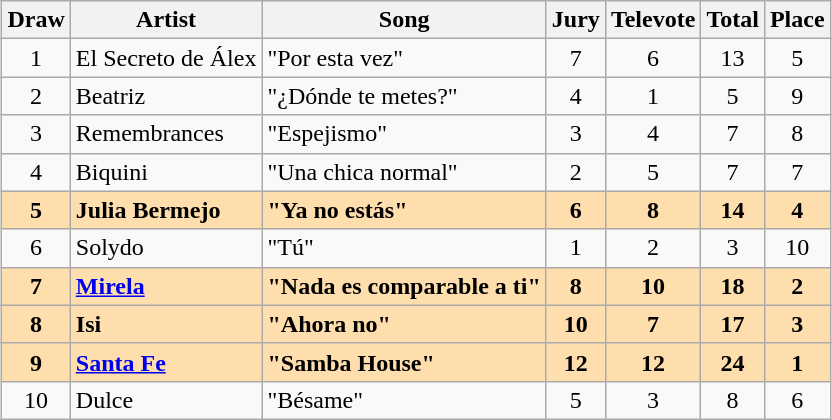<table class="sortable wikitable" style="margin: 1em auto 1em auto; text-align:center">
<tr>
<th>Draw</th>
<th>Artist</th>
<th>Song</th>
<th>Jury</th>
<th>Televote</th>
<th>Total</th>
<th>Place</th>
</tr>
<tr>
<td>1</td>
<td align="left">El Secreto de Álex</td>
<td align="left">"Por esta vez"</td>
<td>7</td>
<td>6</td>
<td>13</td>
<td>5</td>
</tr>
<tr>
<td>2</td>
<td align="left">Beatriz</td>
<td align="left">"¿Dónde te metes?"</td>
<td>4</td>
<td>1</td>
<td>5</td>
<td>9</td>
</tr>
<tr>
<td>3</td>
<td align="left">Remembrances</td>
<td align="left">"Espejismo"</td>
<td>3</td>
<td>4</td>
<td>7</td>
<td>8</td>
</tr>
<tr>
<td>4</td>
<td align="left">Biquini</td>
<td align="left">"Una chica normal"</td>
<td>2</td>
<td>5</td>
<td>7</td>
<td>7</td>
</tr>
<tr style="font-weight:bold; background:navajowhite;">
<td>5</td>
<td align="left">Julia Bermejo</td>
<td align="left">"Ya no estás"</td>
<td>6</td>
<td>8</td>
<td>14</td>
<td>4</td>
</tr>
<tr>
<td>6</td>
<td align="left">Solydo</td>
<td align="left">"Tú"</td>
<td>1</td>
<td>2</td>
<td>3</td>
<td>10</td>
</tr>
<tr style="font-weight:bold; background:navajowhite;">
<td>7</td>
<td align="left"><a href='#'>Mirela</a></td>
<td align="left">"Nada es comparable a ti"</td>
<td>8</td>
<td>10</td>
<td>18</td>
<td>2</td>
</tr>
<tr style="font-weight:bold; background:navajowhite;">
<td>8</td>
<td align="left">Isi</td>
<td align="left">"Ahora no"</td>
<td>10</td>
<td>7</td>
<td>17</td>
<td>3</td>
</tr>
<tr style="font-weight:bold; background:navajowhite;">
<td>9</td>
<td align="left"><a href='#'>Santa Fe</a></td>
<td align="left">"Samba House"</td>
<td>12</td>
<td>12</td>
<td>24</td>
<td>1</td>
</tr>
<tr>
<td>10</td>
<td align="left">Dulce</td>
<td align="left">"Bésame"</td>
<td>5</td>
<td>3</td>
<td>8</td>
<td>6</td>
</tr>
</table>
